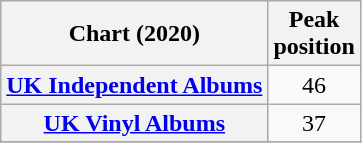<table class="wikitable sortable plainrowheaders" style="text-align:center">
<tr>
<th scope="col">Chart (2020)</th>
<th scope="col">Peak<br>position</th>
</tr>
<tr>
<th scope="row"><a href='#'>UK Independent Albums</a></th>
<td>46</td>
</tr>
<tr>
<th scope="row"><a href='#'>UK Vinyl Albums</a></th>
<td>37</td>
</tr>
<tr>
</tr>
</table>
